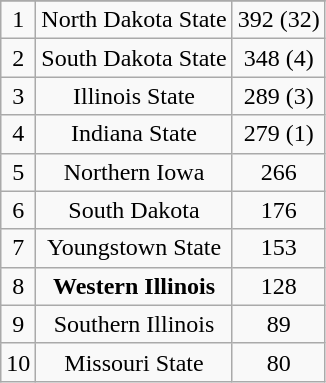<table class="wikitable">
<tr align="center">
</tr>
<tr align="center">
<td>1</td>
<td>North Dakota State</td>
<td>392 (32)</td>
</tr>
<tr align="center">
<td>2</td>
<td>South Dakota State</td>
<td>348 (4)</td>
</tr>
<tr align="center">
<td>3</td>
<td>Illinois State</td>
<td>289 (3)</td>
</tr>
<tr align="center">
<td>4</td>
<td>Indiana State</td>
<td>279 (1)</td>
</tr>
<tr align="center">
<td>5</td>
<td>Northern Iowa</td>
<td>266</td>
</tr>
<tr align="center">
<td>6</td>
<td>South Dakota</td>
<td>176</td>
</tr>
<tr align="center">
<td>7</td>
<td>Youngstown State</td>
<td>153</td>
</tr>
<tr align="center">
<td>8</td>
<td><strong>Western Illinois</strong></td>
<td>128</td>
</tr>
<tr align="center">
<td>9</td>
<td>Southern Illinois</td>
<td>89</td>
</tr>
<tr align="center">
<td>10</td>
<td>Missouri State</td>
<td>80</td>
</tr>
</table>
